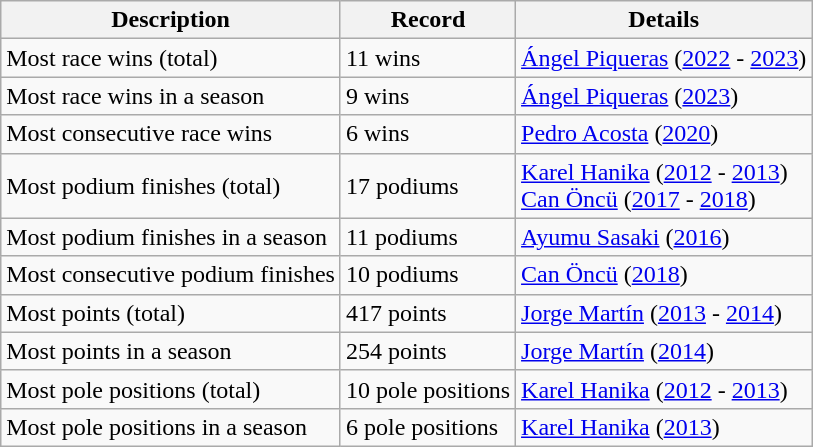<table class="wikitable">
<tr>
<th>Description</th>
<th>Record</th>
<th>Details</th>
</tr>
<tr>
<td>Most race wins (total)</td>
<td>11 wins</td>
<td> <a href='#'>Ángel Piqueras</a> (<a href='#'>2022</a> - <a href='#'>2023</a>)</td>
</tr>
<tr>
<td>Most race wins in a season</td>
<td>9 wins</td>
<td> <a href='#'>Ángel Piqueras</a> (<a href='#'>2023</a>)</td>
</tr>
<tr>
<td>Most consecutive race wins</td>
<td>6 wins</td>
<td> <a href='#'>Pedro Acosta</a> (<a href='#'>2020</a>)</td>
</tr>
<tr>
<td>Most podium finishes (total)</td>
<td>17 podiums</td>
<td> <a href='#'>Karel Hanika</a> (<a href='#'>2012</a> - <a href='#'>2013</a>) <br>  <a href='#'>Can Öncü</a> (<a href='#'>2017</a> - <a href='#'>2018</a>)</td>
</tr>
<tr>
<td>Most podium finishes in a season</td>
<td>11 podiums</td>
<td> <a href='#'>Ayumu Sasaki</a> (<a href='#'>2016</a>)</td>
</tr>
<tr>
<td>Most consecutive podium finishes</td>
<td>10 podiums</td>
<td> <a href='#'>Can Öncü</a> (<a href='#'>2018</a>)</td>
</tr>
<tr>
<td>Most points (total)</td>
<td>417 points</td>
<td> <a href='#'>Jorge Martín</a> (<a href='#'>2013</a> - <a href='#'>2014</a>)</td>
</tr>
<tr>
<td>Most points in a season</td>
<td>254 points</td>
<td> <a href='#'>Jorge Martín</a> (<a href='#'>2014</a>)</td>
</tr>
<tr>
<td>Most pole positions (total)</td>
<td>10 pole positions</td>
<td> <a href='#'>Karel Hanika</a> (<a href='#'>2012</a> - <a href='#'>2013</a>)</td>
</tr>
<tr>
<td>Most pole positions in a season</td>
<td>6 pole positions</td>
<td> <a href='#'>Karel Hanika</a> (<a href='#'>2013</a>)</td>
</tr>
</table>
